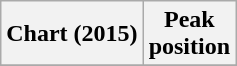<table class="wikitable sortable plainrowheaders" style="text-align:center;">
<tr>
<th>Chart (2015)</th>
<th>Peak<br>position</th>
</tr>
<tr>
</tr>
</table>
